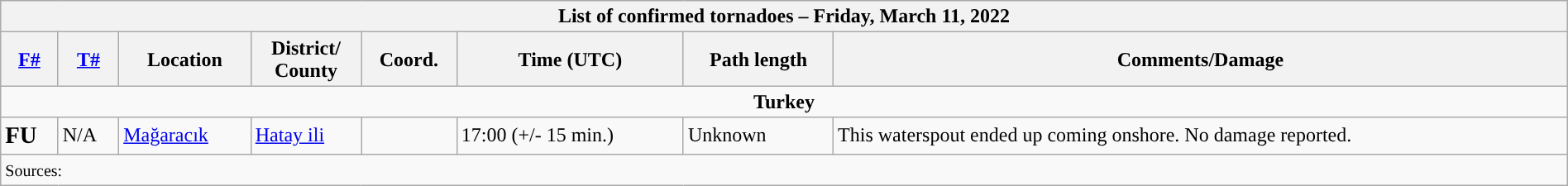<table class="wikitable collapsible" width="100%">
<tr>
<th colspan="8">List of confirmed tornadoes – Friday, March 11, 2022</th>
</tr>
<tr>
<th><a href='#'>F#</a></th>
<th><a href='#'>T#</a></th>
<th>Location</th>
<th>District/<br>County</th>
<th>Coord.</th>
<th>Time (UTC)</th>
<th>Path length</th>
<th>Comments/Damage</th>
</tr>
<tr>
<td colspan="8" align=center><strong>Turkey</strong></td>
</tr>
<tr>
<td><big><strong>FU</strong></big></td>
<td>N/A</td>
<td><a href='#'>Mağaracık</a></td>
<td><a href='#'>Hatay ili</a></td>
<td></td>
<td>17:00 (+/- 15 min.)</td>
<td>Unknown</td>
<td>This waterspout ended up coming onshore. No damage reported.</td>
</tr>
<tr>
<td colspan="8"><small>Sources:  </small></td>
</tr>
</table>
